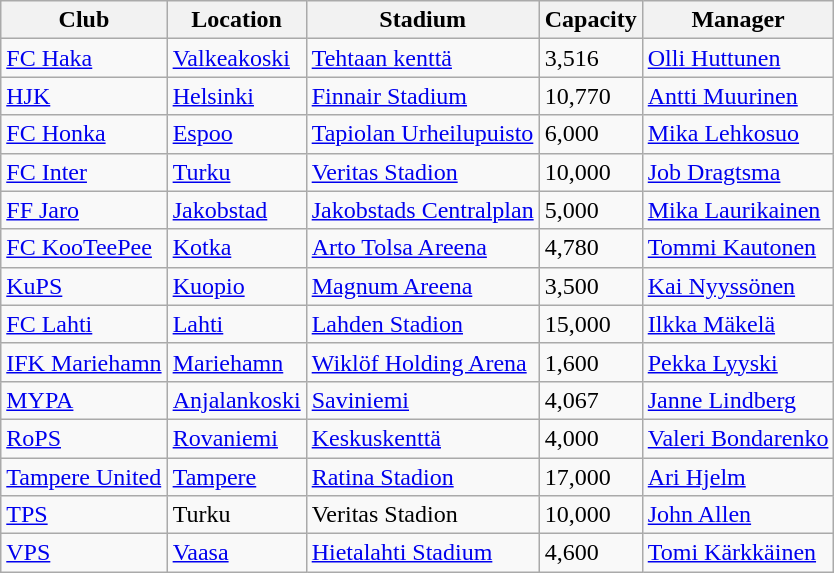<table class="wikitable sortable">
<tr>
<th>Club</th>
<th>Location</th>
<th>Stadium</th>
<th>Capacity</th>
<th>Manager</th>
</tr>
<tr --->
<td><a href='#'>FC Haka</a></td>
<td><a href='#'>Valkeakoski</a></td>
<td><a href='#'>Tehtaan kenttä</a></td>
<td>3,516</td>
<td> <a href='#'>Olli Huttunen</a></td>
</tr>
<tr --->
<td><a href='#'>HJK</a></td>
<td><a href='#'>Helsinki</a></td>
<td><a href='#'>Finnair Stadium</a></td>
<td>10,770</td>
<td> <a href='#'>Antti Muurinen</a></td>
</tr>
<tr --->
<td><a href='#'>FC Honka</a></td>
<td><a href='#'>Espoo</a></td>
<td><a href='#'>Tapiolan Urheilupuisto</a></td>
<td>6,000</td>
<td> <a href='#'>Mika Lehkosuo</a></td>
</tr>
<tr --->
<td><a href='#'>FC Inter</a></td>
<td><a href='#'>Turku</a></td>
<td><a href='#'>Veritas Stadion</a></td>
<td>10,000</td>
<td> <a href='#'>Job Dragtsma</a></td>
</tr>
<tr --->
<td><a href='#'>FF Jaro</a></td>
<td><a href='#'>Jakobstad</a></td>
<td><a href='#'>Jakobstads Centralplan</a></td>
<td>5,000</td>
<td> <a href='#'>Mika Laurikainen</a></td>
</tr>
<tr --->
<td><a href='#'>FC KooTeePee</a></td>
<td><a href='#'>Kotka</a></td>
<td><a href='#'>Arto Tolsa Areena</a></td>
<td>4,780</td>
<td> <a href='#'>Tommi Kautonen</a></td>
</tr>
<tr --->
<td><a href='#'>KuPS</a></td>
<td><a href='#'>Kuopio</a></td>
<td><a href='#'>Magnum Areena</a></td>
<td>3,500</td>
<td> <a href='#'>Kai Nyyssönen</a></td>
</tr>
<tr --->
<td><a href='#'>FC Lahti</a></td>
<td><a href='#'>Lahti</a></td>
<td><a href='#'>Lahden Stadion</a></td>
<td>15,000</td>
<td> <a href='#'>Ilkka Mäkelä</a></td>
</tr>
<tr --->
<td><a href='#'>IFK Mariehamn</a></td>
<td><a href='#'>Mariehamn</a></td>
<td><a href='#'>Wiklöf Holding Arena</a></td>
<td>1,600</td>
<td> <a href='#'>Pekka Lyyski</a></td>
</tr>
<tr --->
<td><a href='#'>MYPA</a></td>
<td><a href='#'>Anjalankoski</a></td>
<td><a href='#'>Saviniemi</a></td>
<td>4,067</td>
<td> <a href='#'>Janne Lindberg</a></td>
</tr>
<tr --->
<td><a href='#'>RoPS</a></td>
<td><a href='#'>Rovaniemi</a></td>
<td><a href='#'>Keskuskenttä</a></td>
<td>4,000</td>
<td> <a href='#'>Valeri Bondarenko</a></td>
</tr>
<tr --->
<td><a href='#'>Tampere United</a></td>
<td><a href='#'>Tampere</a></td>
<td><a href='#'>Ratina Stadion</a></td>
<td>17,000</td>
<td> <a href='#'>Ari Hjelm</a></td>
</tr>
<tr --->
<td><a href='#'>TPS</a></td>
<td>Turku</td>
<td>Veritas Stadion</td>
<td>10,000</td>
<td> <a href='#'>John Allen</a></td>
</tr>
<tr --->
<td><a href='#'>VPS</a></td>
<td><a href='#'>Vaasa</a></td>
<td><a href='#'>Hietalahti Stadium</a></td>
<td>4,600</td>
<td> <a href='#'>Tomi Kärkkäinen</a></td>
</tr>
</table>
